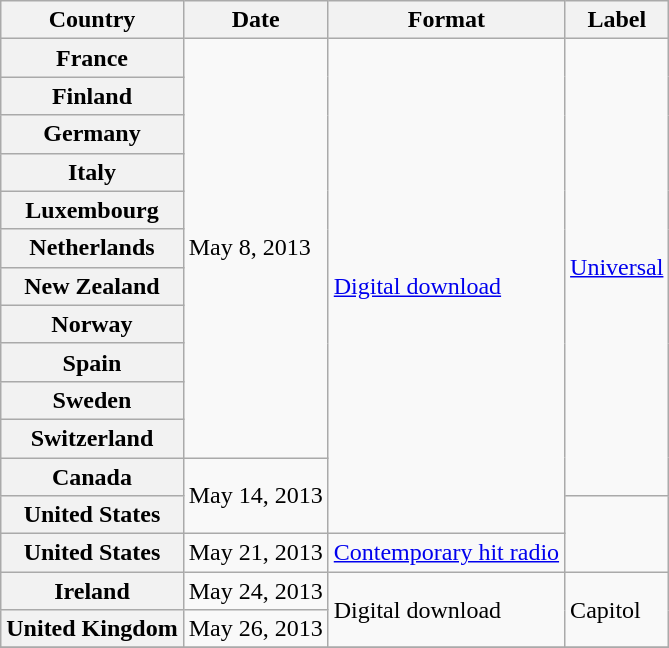<table class="wikitable plainrowheaders">
<tr>
<th scope="col">Country</th>
<th scope="col">Date</th>
<th scope="col">Format</th>
<th scope="col">Label</th>
</tr>
<tr>
<th scope="row">France</th>
<td rowspan="11">May 8, 2013</td>
<td rowspan="13"><a href='#'>Digital download</a></td>
<td rowspan="12"><a href='#'>Universal</a></td>
</tr>
<tr>
<th scope="row">Finland</th>
</tr>
<tr>
<th scope="row">Germany</th>
</tr>
<tr>
<th scope="row">Italy</th>
</tr>
<tr>
<th scope="row">Luxembourg</th>
</tr>
<tr>
<th scope="row">Netherlands</th>
</tr>
<tr>
<th scope="row">New Zealand</th>
</tr>
<tr>
<th scope="row">Norway</th>
</tr>
<tr>
<th scope="row">Spain</th>
</tr>
<tr>
<th scope="row">Sweden</th>
</tr>
<tr>
<th scope="row">Switzerland</th>
</tr>
<tr>
<th scope="row">Canada</th>
<td rowspan="2">May 14, 2013</td>
</tr>
<tr>
<th scope="row">United States</th>
<td rowspan="2"></td>
</tr>
<tr>
<th scope="row">United States</th>
<td>May 21, 2013</td>
<td><a href='#'>Contemporary hit radio</a></td>
</tr>
<tr>
<th scope="row">Ireland</th>
<td>May 24, 2013</td>
<td rowspan="2">Digital download</td>
<td rowspan="2">Capitol</td>
</tr>
<tr>
<th scope="row">United Kingdom</th>
<td>May 26, 2013</td>
</tr>
<tr>
</tr>
</table>
